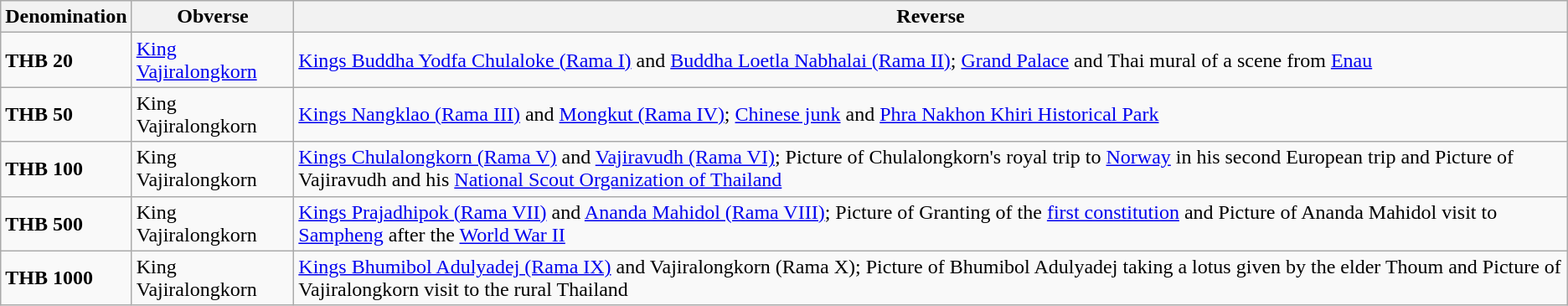<table class="wikitable">
<tr ">
<th>Denomination</th>
<th>Obverse</th>
<th>Reverse</th>
</tr>
<tr>
<td><strong>THB 20</strong></td>
<td><a href='#'>King Vajiralongkorn</a></td>
<td><a href='#'>Kings Buddha Yodfa Chulaloke (Rama I)</a> and <a href='#'>Buddha Loetla Nabhalai (Rama II)</a>; <a href='#'>Grand Palace</a> and Thai mural of a scene from <a href='#'>Enau</a></td>
</tr>
<tr>
<td><strong>THB 50</strong></td>
<td>King Vajiralongkorn</td>
<td><a href='#'>Kings Nangklao (Rama III)</a> and <a href='#'>Mongkut (Rama IV)</a>; <a href='#'>Chinese junk</a> and <a href='#'>Phra Nakhon Khiri Historical Park</a></td>
</tr>
<tr>
<td><strong>THB 100</strong></td>
<td>King Vajiralongkorn</td>
<td><a href='#'>Kings Chulalongkorn (Rama V)</a> and <a href='#'>Vajiravudh (Rama VI)</a>; Picture of Chulalongkorn's royal trip to <a href='#'>Norway</a> in his second European trip and Picture of Vajiravudh and his <a href='#'>National Scout Organization of Thailand</a></td>
</tr>
<tr>
<td><strong>THB 500</strong></td>
<td>King Vajiralongkorn</td>
<td><a href='#'>Kings Prajadhipok (Rama VII)</a> and <a href='#'>Ananda Mahidol (Rama VIII)</a>; Picture of Granting of the <a href='#'>first constitution</a> and Picture of Ananda Mahidol visit to <a href='#'>Sampheng</a> after the <a href='#'>World War II</a></td>
</tr>
<tr>
<td><strong>THB 1000</strong></td>
<td>King Vajiralongkorn</td>
<td><a href='#'>Kings Bhumibol Adulyadej (Rama IX)</a> and Vajiralongkorn (Rama X); Picture of Bhumibol Adulyadej taking a lotus given by the elder Thoum and Picture of Vajiralongkorn visit to the rural Thailand</td>
</tr>
</table>
